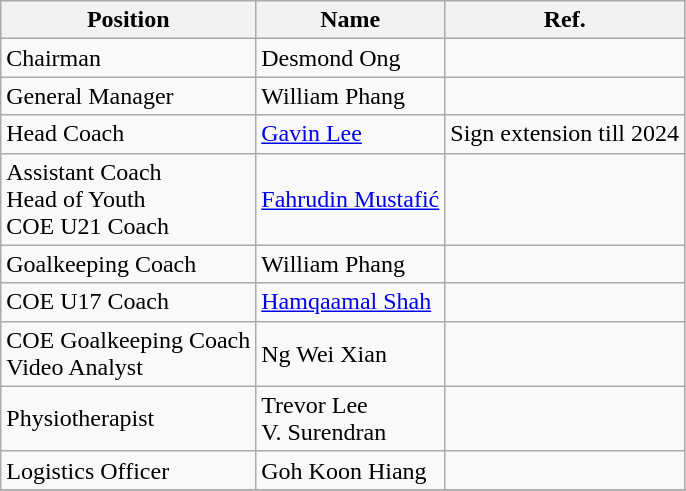<table class="wikitable">
<tr>
<th>Position</th>
<th>Name</th>
<th>Ref.</th>
</tr>
<tr>
<td>Chairman</td>
<td> Desmond Ong</td>
<td></td>
</tr>
<tr>
<td>General Manager</td>
<td> William Phang</td>
<td></td>
</tr>
<tr>
<td>Head Coach</td>
<td> <a href='#'>Gavin Lee</a></td>
<td>Sign extension till 2024 </td>
</tr>
<tr>
<td>Assistant Coach <br> Head of Youth <br> COE U21 Coach</td>
<td> <a href='#'>Fahrudin Mustafić</a></td>
<td></td>
</tr>
<tr>
<td>Goalkeeping Coach</td>
<td> William Phang</td>
<td></td>
</tr>
<tr>
<td>COE U17 Coach</td>
<td> <a href='#'>Hamqaamal Shah</a></td>
<td></td>
</tr>
<tr>
<td>COE Goalkeeping Coach <br> Video Analyst</td>
<td> Ng Wei Xian</td>
<td></td>
</tr>
<tr>
<td>Physiotherapist</td>
<td> Trevor Lee <br>  V. Surendran</td>
<td></td>
</tr>
<tr>
<td>Logistics Officer</td>
<td> Goh Koon Hiang</td>
<td></td>
</tr>
<tr>
</tr>
</table>
